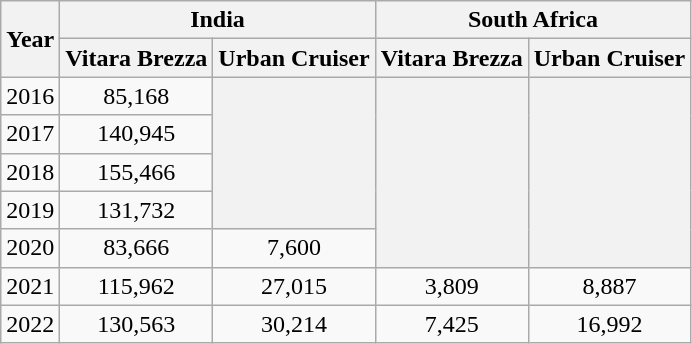<table class="wikitable"style="text-align:center;">
<tr>
<th rowspan="2">Year</th>
<th colspan="2">India</th>
<th colspan="2">South Africa</th>
</tr>
<tr>
<th>Vitara Brezza</th>
<th>Urban Cruiser</th>
<th>Vitara Brezza</th>
<th>Urban Cruiser</th>
</tr>
<tr>
<td>2016</td>
<td>85,168</td>
<th rowspan="4"></th>
<th rowspan="5"></th>
<th rowspan="5"></th>
</tr>
<tr>
<td>2017</td>
<td>140,945</td>
</tr>
<tr>
<td>2018</td>
<td>155,466</td>
</tr>
<tr>
<td>2019</td>
<td>131,732</td>
</tr>
<tr>
<td>2020</td>
<td>83,666</td>
<td>7,600</td>
</tr>
<tr>
<td>2021</td>
<td>115,962</td>
<td>27,015</td>
<td>3,809</td>
<td>8,887</td>
</tr>
<tr>
<td>2022</td>
<td>130,563</td>
<td>30,214</td>
<td>7,425</td>
<td>16,992</td>
</tr>
</table>
